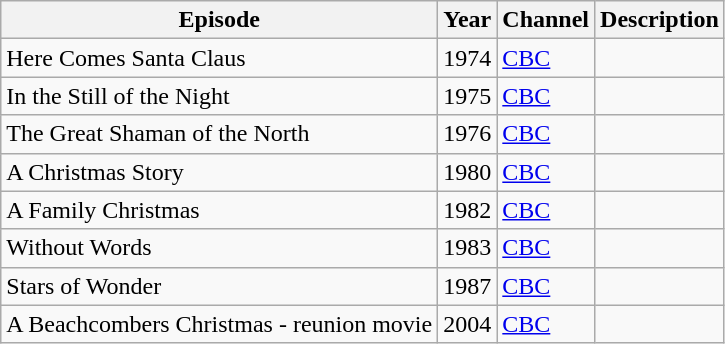<table class="wikitable sortable">
<tr>
<th>Episode</th>
<th>Year</th>
<th>Channel</th>
<th>Description</th>
</tr>
<tr>
<td>Here Comes Santa Claus</td>
<td>1974</td>
<td><a href='#'>CBC</a></td>
<td></td>
</tr>
<tr>
<td>In the Still of the Night</td>
<td>1975</td>
<td><a href='#'>CBC</a></td>
<td></td>
</tr>
<tr>
<td>The Great Shaman of the North</td>
<td>1976</td>
<td><a href='#'>CBC</a></td>
<td></td>
</tr>
<tr>
<td>A Christmas Story</td>
<td>1980</td>
<td><a href='#'>CBC</a></td>
<td></td>
</tr>
<tr>
<td>A Family Christmas</td>
<td>1982</td>
<td><a href='#'>CBC</a></td>
<td></td>
</tr>
<tr>
<td>Without Words</td>
<td>1983</td>
<td><a href='#'>CBC</a></td>
<td></td>
</tr>
<tr>
<td>Stars of Wonder</td>
<td>1987</td>
<td><a href='#'>CBC</a></td>
<td></td>
</tr>
<tr>
<td>A Beachcombers Christmas - reunion movie</td>
<td>2004</td>
<td><a href='#'>CBC</a></td>
<td></td>
</tr>
</table>
